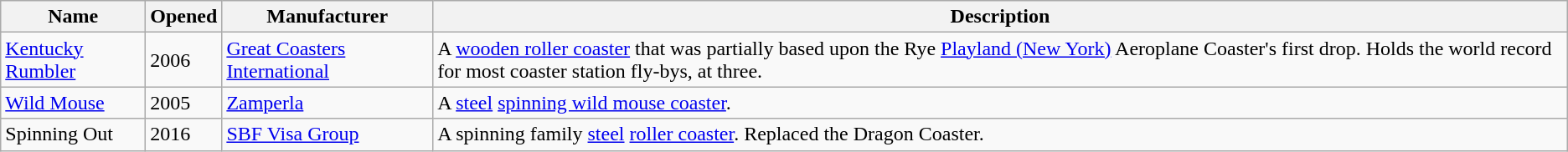<table class="wikitable">
<tr>
<th>Name</th>
<th>Opened</th>
<th>Manufacturer</th>
<th>Description</th>
</tr>
<tr>
<td><a href='#'>Kentucky Rumbler</a></td>
<td>2006</td>
<td><a href='#'>Great Coasters International</a></td>
<td>A <a href='#'>wooden roller coaster</a> that was partially based upon the Rye <a href='#'>Playland (New York)</a> Aeroplane Coaster's first drop. Holds the world record for most coaster station fly-bys, at three.</td>
</tr>
<tr>
<td><a href='#'>Wild Mouse</a></td>
<td>2005</td>
<td><a href='#'>Zamperla</a></td>
<td>A <a href='#'>steel</a> <a href='#'>spinning wild mouse coaster</a>.</td>
</tr>
<tr>
<td>Spinning Out</td>
<td>2016</td>
<td><a href='#'>SBF Visa Group</a></td>
<td>A spinning family <a href='#'>steel</a> <a href='#'>roller coaster</a>. Replaced the Dragon Coaster.</td>
</tr>
</table>
